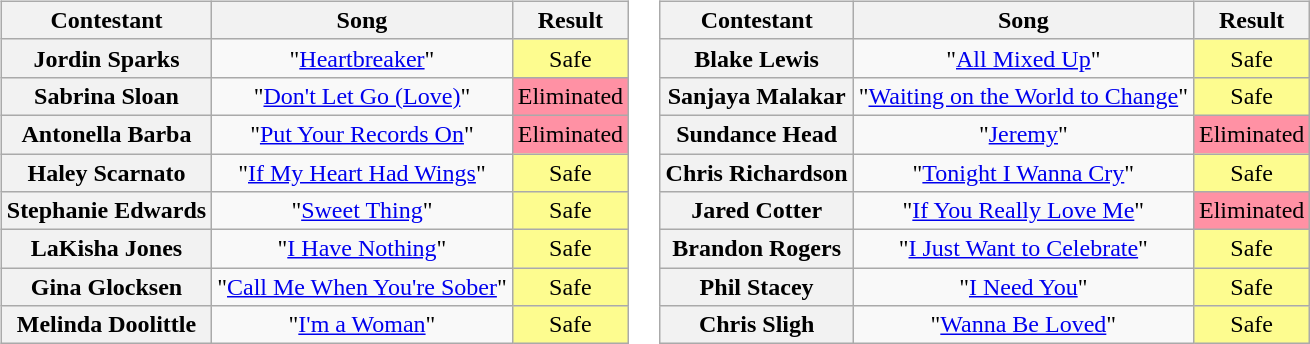<table>
<tr>
<td valign="top"><br><table class="wikitable" style="text-align:center;">
<tr>
<th scope="col">Contestant</th>
<th scope="col">Song</th>
<th scope="col">Result</th>
</tr>
<tr>
<th scope="row">Jordin Sparks</th>
<td>"<a href='#'>Heartbreaker</a>"</td>
<td bgcolor="FDFC8F">Safe</td>
</tr>
<tr>
<th scope="row">Sabrina Sloan</th>
<td>"<a href='#'>Don't Let Go (Love)</a>"</td>
<td bgcolor="FF91A4">Eliminated</td>
</tr>
<tr>
<th scope="row">Antonella Barba</th>
<td>"<a href='#'>Put Your Records On</a>"</td>
<td bgcolor="FF91A4">Eliminated</td>
</tr>
<tr>
<th scope="row">Haley Scarnato</th>
<td>"<a href='#'>If My Heart Had Wings</a>"</td>
<td bgcolor="FDFC8F">Safe</td>
</tr>
<tr>
<th scope="row">Stephanie Edwards</th>
<td>"<a href='#'>Sweet Thing</a>"</td>
<td bgcolor="FDFC8F">Safe</td>
</tr>
<tr>
<th scope="row">LaKisha Jones</th>
<td>"<a href='#'>I Have Nothing</a>"</td>
<td bgcolor="FDFC8F">Safe</td>
</tr>
<tr>
<th scope="row">Gina Glocksen</th>
<td>"<a href='#'>Call Me When You're Sober</a>"</td>
<td bgcolor="FDFC8F">Safe</td>
</tr>
<tr>
<th scope="row">Melinda Doolittle</th>
<td>"<a href='#'>I'm a Woman</a>"</td>
<td bgcolor="FDFC8F">Safe</td>
</tr>
</table>
</td>
<td valign="top"><br><table class="wikitable" style="text-align:center;">
<tr>
<th scope="col">Contestant</th>
<th scope="col">Song</th>
<th scope="col">Result</th>
</tr>
<tr>
<th scope="row">Blake Lewis</th>
<td>"<a href='#'>All Mixed Up</a>"</td>
<td bgcolor="FDFC8F">Safe</td>
</tr>
<tr>
<th scope="row">Sanjaya Malakar</th>
<td>"<a href='#'>Waiting on the World to Change</a>"</td>
<td bgcolor="FDFC8F">Safe</td>
</tr>
<tr>
<th scope="row">Sundance Head</th>
<td>"<a href='#'>Jeremy</a>"</td>
<td bgcolor="FF91A4">Eliminated</td>
</tr>
<tr>
<th scope="row">Chris Richardson</th>
<td>"<a href='#'>Tonight I Wanna Cry</a>"</td>
<td bgcolor="FDFC8F">Safe</td>
</tr>
<tr>
<th scope="row">Jared Cotter</th>
<td>"<a href='#'>If You Really Love Me</a>"</td>
<td bgcolor="FF91A4">Eliminated</td>
</tr>
<tr>
<th scope="row">Brandon Rogers</th>
<td>"<a href='#'>I Just Want to Celebrate</a>"</td>
<td bgcolor="FDFC8F">Safe</td>
</tr>
<tr>
<th scope="row">Phil Stacey</th>
<td>"<a href='#'>I Need You</a>"</td>
<td bgcolor="FDFC8F">Safe</td>
</tr>
<tr>
<th scope="row">Chris Sligh</th>
<td>"<a href='#'>Wanna Be Loved</a>"</td>
<td bgcolor="FDFC8F">Safe</td>
</tr>
</table>
</td>
</tr>
</table>
